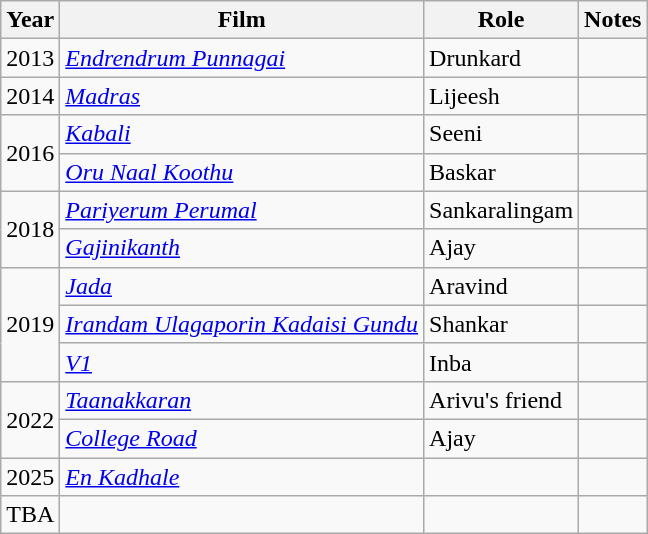<table class="wikitable">
<tr>
<th>Year</th>
<th>Film</th>
<th>Role</th>
<th>Notes</th>
</tr>
<tr>
<td>2013</td>
<td><em><a href='#'>Endrendrum Punnagai</a></em></td>
<td>Drunkard</td>
<td></td>
</tr>
<tr>
<td>2014</td>
<td><em><a href='#'>Madras</a></em></td>
<td>Lijeesh</td>
<td></td>
</tr>
<tr>
<td rowspan="2">2016</td>
<td><em><a href='#'>Kabali</a></em></td>
<td>Seeni</td>
<td></td>
</tr>
<tr>
<td><em><a href='#'>Oru Naal Koothu</a></em></td>
<td>Baskar</td>
<td></td>
</tr>
<tr>
<td rowspan="2">2018</td>
<td><em><a href='#'>Pariyerum Perumal</a></em></td>
<td>Sankaralingam</td>
<td></td>
</tr>
<tr>
<td><em><a href='#'>Gajinikanth</a></em></td>
<td>Ajay</td>
<td></td>
</tr>
<tr>
<td rowspan="3">2019</td>
<td><em><a href='#'>Jada</a></em></td>
<td>Aravind</td>
<td></td>
</tr>
<tr>
<td><em><a href='#'>Irandam Ulagaporin Kadaisi Gundu</a></em></td>
<td>Shankar</td>
<td></td>
</tr>
<tr>
<td><em><a href='#'>V1</a></em></td>
<td>Inba</td>
<td></td>
</tr>
<tr>
<td rowspan="2">2022</td>
<td><em><a href='#'>Taanakkaran</a></em></td>
<td>Arivu's friend</td>
<td></td>
</tr>
<tr>
<td><em><a href='#'>College Road</a></em></td>
<td>Ajay</td>
<td></td>
</tr>
<tr>
<td>2025</td>
<td><em><a href='#'>En Kadhale</a></em></td>
<td></td>
<td></td>
</tr>
<tr>
<td>TBA</td>
<td></td>
<td></td>
<td></td>
</tr>
</table>
